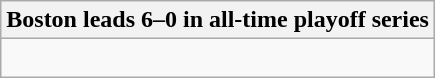<table class="wikitable collapsible collapsed">
<tr>
<th>Boston leads 6–0 in all-time playoff series</th>
</tr>
<tr>
<td><br>




</td>
</tr>
</table>
